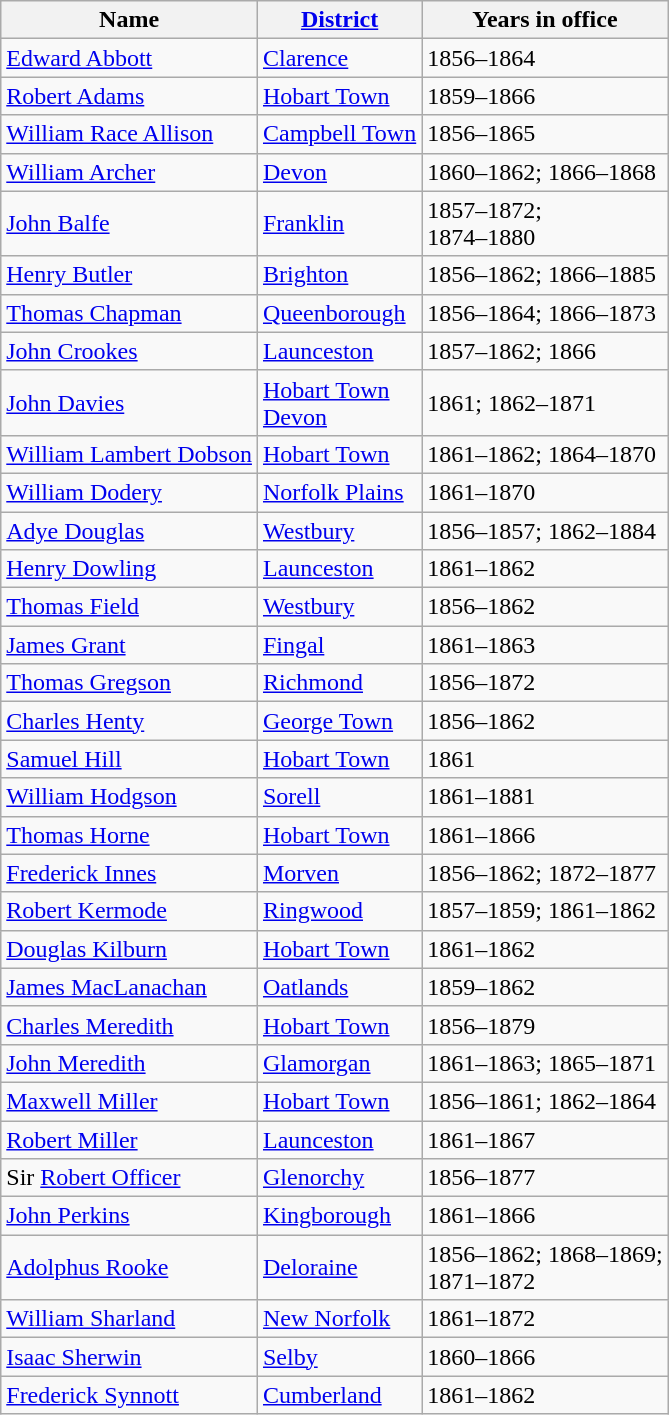<table class="wikitable sortable">
<tr>
<th><strong>Name</strong></th>
<th><strong><a href='#'>District</a></strong></th>
<th><strong>Years in office</strong></th>
</tr>
<tr>
<td><a href='#'>Edward Abbott</a></td>
<td><a href='#'>Clarence</a></td>
<td>1856–1864</td>
</tr>
<tr>
<td><a href='#'>Robert Adams</a></td>
<td><a href='#'>Hobart Town</a></td>
<td>1859–1866</td>
</tr>
<tr>
<td><a href='#'>William Race Allison</a></td>
<td><a href='#'>Campbell Town</a></td>
<td>1856–1865</td>
</tr>
<tr>
<td><a href='#'>William Archer</a></td>
<td><a href='#'>Devon</a></td>
<td>1860–1862; 1866–1868</td>
</tr>
<tr>
<td><a href='#'>John Balfe</a></td>
<td><a href='#'>Franklin</a></td>
<td>1857–1872;<br>1874–1880</td>
</tr>
<tr>
<td><a href='#'>Henry Butler</a></td>
<td><a href='#'>Brighton</a></td>
<td>1856–1862; 1866–1885</td>
</tr>
<tr>
<td><a href='#'>Thomas Chapman</a></td>
<td><a href='#'>Queenborough</a></td>
<td>1856–1864; 1866–1873</td>
</tr>
<tr>
<td><a href='#'>John Crookes</a></td>
<td><a href='#'>Launceston</a></td>
<td>1857–1862; 1866</td>
</tr>
<tr>
<td><a href='#'>John Davies</a></td>
<td><a href='#'>Hobart Town</a><br><a href='#'>Devon</a></td>
<td>1861; 1862–1871</td>
</tr>
<tr>
<td><a href='#'>William Lambert Dobson</a></td>
<td><a href='#'>Hobart Town</a></td>
<td>1861–1862; 1864–1870</td>
</tr>
<tr>
<td><a href='#'>William Dodery</a></td>
<td><a href='#'>Norfolk Plains</a></td>
<td>1861–1870</td>
</tr>
<tr>
<td><a href='#'>Adye Douglas</a></td>
<td><a href='#'>Westbury</a></td>
<td>1856–1857; 1862–1884</td>
</tr>
<tr>
<td><a href='#'>Henry Dowling</a></td>
<td><a href='#'>Launceston</a></td>
<td>1861–1862</td>
</tr>
<tr>
<td><a href='#'>Thomas Field</a></td>
<td><a href='#'>Westbury</a></td>
<td>1856–1862</td>
</tr>
<tr>
<td><a href='#'>James Grant</a></td>
<td><a href='#'>Fingal</a></td>
<td>1861–1863</td>
</tr>
<tr>
<td><a href='#'>Thomas Gregson</a></td>
<td><a href='#'>Richmond</a></td>
<td>1856–1872</td>
</tr>
<tr>
<td><a href='#'>Charles Henty</a></td>
<td><a href='#'>George Town</a></td>
<td>1856–1862</td>
</tr>
<tr>
<td><a href='#'>Samuel Hill</a></td>
<td><a href='#'>Hobart Town</a></td>
<td>1861</td>
</tr>
<tr>
<td><a href='#'>William Hodgson</a></td>
<td><a href='#'>Sorell</a></td>
<td>1861–1881</td>
</tr>
<tr>
<td><a href='#'>Thomas Horne</a></td>
<td><a href='#'>Hobart Town</a></td>
<td>1861–1866</td>
</tr>
<tr>
<td><a href='#'>Frederick Innes</a></td>
<td><a href='#'>Morven</a></td>
<td>1856–1862; 1872–1877</td>
</tr>
<tr>
<td><a href='#'>Robert Kermode</a></td>
<td><a href='#'>Ringwood</a></td>
<td>1857–1859; 1861–1862</td>
</tr>
<tr>
<td><a href='#'>Douglas Kilburn</a></td>
<td><a href='#'>Hobart Town</a></td>
<td>1861–1862</td>
</tr>
<tr>
<td><a href='#'>James MacLanachan</a></td>
<td><a href='#'>Oatlands</a></td>
<td>1859–1862</td>
</tr>
<tr>
<td><a href='#'>Charles Meredith</a></td>
<td><a href='#'>Hobart Town</a></td>
<td>1856–1879</td>
</tr>
<tr>
<td><a href='#'>John Meredith</a></td>
<td><a href='#'>Glamorgan</a></td>
<td>1861–1863; 1865–1871</td>
</tr>
<tr>
<td><a href='#'>Maxwell Miller</a></td>
<td><a href='#'>Hobart Town</a></td>
<td>1856–1861; 1862–1864</td>
</tr>
<tr>
<td><a href='#'>Robert Miller</a></td>
<td><a href='#'>Launceston</a></td>
<td>1861–1867</td>
</tr>
<tr>
<td>Sir <a href='#'>Robert Officer</a></td>
<td><a href='#'>Glenorchy</a></td>
<td>1856–1877</td>
</tr>
<tr>
<td><a href='#'>John Perkins</a></td>
<td><a href='#'>Kingborough</a></td>
<td>1861–1866</td>
</tr>
<tr>
<td><a href='#'>Adolphus Rooke</a></td>
<td><a href='#'>Deloraine</a></td>
<td>1856–1862; 1868–1869;<br>1871–1872</td>
</tr>
<tr>
<td><a href='#'>William Sharland</a></td>
<td><a href='#'>New Norfolk</a></td>
<td>1861–1872</td>
</tr>
<tr>
<td><a href='#'>Isaac Sherwin</a></td>
<td><a href='#'>Selby</a></td>
<td>1860–1866</td>
</tr>
<tr>
<td><a href='#'>Frederick Synnott</a></td>
<td><a href='#'>Cumberland</a></td>
<td>1861–1862</td>
</tr>
</table>
